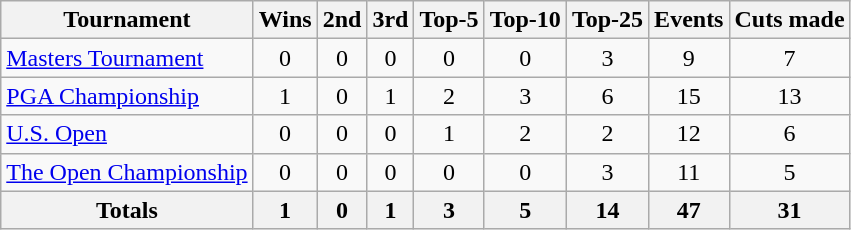<table class=wikitable style=text-align:center>
<tr>
<th>Tournament</th>
<th>Wins</th>
<th>2nd</th>
<th>3rd</th>
<th>Top-5</th>
<th>Top-10</th>
<th>Top-25</th>
<th>Events</th>
<th>Cuts made</th>
</tr>
<tr>
<td align=left><a href='#'>Masters Tournament</a></td>
<td>0</td>
<td>0</td>
<td>0</td>
<td>0</td>
<td>0</td>
<td>3</td>
<td>9</td>
<td>7</td>
</tr>
<tr>
<td align=left><a href='#'>PGA Championship</a></td>
<td>1</td>
<td>0</td>
<td>1</td>
<td>2</td>
<td>3</td>
<td>6</td>
<td>15</td>
<td>13</td>
</tr>
<tr>
<td align=left><a href='#'>U.S. Open</a></td>
<td>0</td>
<td>0</td>
<td>0</td>
<td>1</td>
<td>2</td>
<td>2</td>
<td>12</td>
<td>6</td>
</tr>
<tr>
<td align=left><a href='#'>The Open Championship</a></td>
<td>0</td>
<td>0</td>
<td>0</td>
<td>0</td>
<td>0</td>
<td>3</td>
<td>11</td>
<td>5</td>
</tr>
<tr>
<th>Totals</th>
<th>1</th>
<th>0</th>
<th>1</th>
<th>3</th>
<th>5</th>
<th>14</th>
<th>47</th>
<th>31</th>
</tr>
</table>
